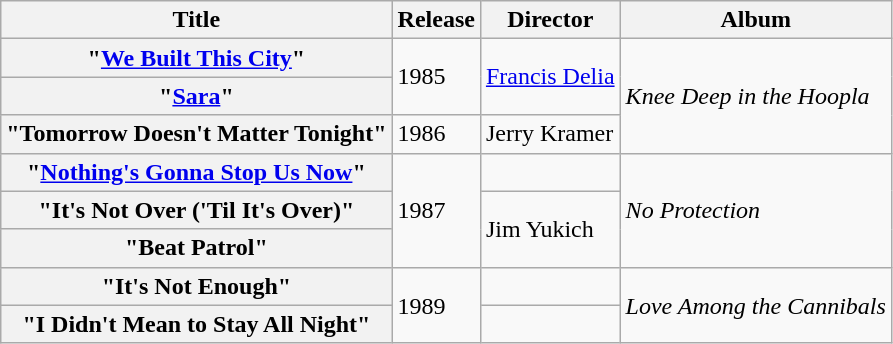<table class="wikitable plainrowheaders">
<tr>
<th>Title</th>
<th>Release</th>
<th>Director</th>
<th>Album</th>
</tr>
<tr>
<th scope="row">"<a href='#'>We Built This City</a>"</th>
<td rowspan="2">1985</td>
<td rowspan="2"><a href='#'>Francis Delia</a></td>
<td rowspan="3"><em>Knee Deep in the Hoopla</em></td>
</tr>
<tr>
<th scope="row">"<a href='#'>Sara</a>"</th>
</tr>
<tr>
<th scope="row">"Tomorrow Doesn't Matter Tonight"</th>
<td>1986</td>
<td>Jerry Kramer</td>
</tr>
<tr>
<th scope="row">"<a href='#'>Nothing's Gonna Stop Us Now</a>"</th>
<td rowspan="3">1987</td>
<td></td>
<td rowspan="3"><em>No Protection</em></td>
</tr>
<tr>
<th scope="row">"It's Not Over ('Til It's Over)"</th>
<td rowspan="2">Jim Yukich</td>
</tr>
<tr>
<th scope="row">"Beat Patrol"</th>
</tr>
<tr>
<th scope="row">"It's Not Enough"</th>
<td rowspan="2">1989</td>
<td></td>
<td rowspan="2"><em>Love Among the Cannibals</em></td>
</tr>
<tr>
<th scope="row">"I Didn't Mean to Stay All Night"</th>
<td></td>
</tr>
</table>
